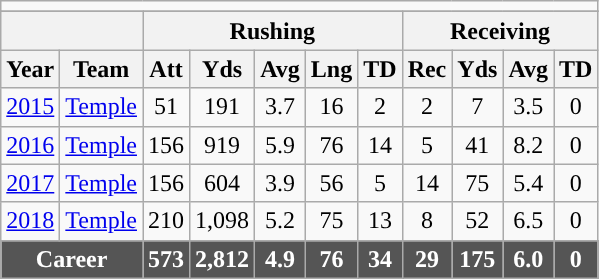<table class="wikitable" style="text-align:center;">
<tr>
<td ! colspan="14"></td>
</tr>
<tr>
</tr>
<tr>
<th colspan="2"></th>
<th colspan="5">Rushing</th>
<th colspan="4">Receiving</th>
</tr>
<tr>
<th>Year</th>
<th>Team</th>
<th>Att</th>
<th>Yds</th>
<th>Avg</th>
<th>Lng</th>
<th>TD</th>
<th>Rec</th>
<th>Yds</th>
<th>Avg</th>
<th>TD</th>
</tr>
<tr>
<td><a href='#'>2015</a></td>
<td><a href='#'>Temple</a></td>
<td>51</td>
<td>191</td>
<td>3.7</td>
<td>16</td>
<td>2</td>
<td>2</td>
<td>7</td>
<td>3.5</td>
<td>0</td>
</tr>
<tr>
<td><a href='#'>2016</a></td>
<td><a href='#'>Temple</a></td>
<td>156</td>
<td>919</td>
<td>5.9</td>
<td>76</td>
<td>14</td>
<td>5</td>
<td>41</td>
<td>8.2</td>
<td>0</td>
</tr>
<tr>
<td><a href='#'>2017</a></td>
<td><a href='#'>Temple</a></td>
<td>156</td>
<td>604</td>
<td>3.9</td>
<td>56</td>
<td>5</td>
<td>14</td>
<td>75</td>
<td>5.4</td>
<td>0</td>
</tr>
<tr>
<td><a href='#'>2018</a></td>
<td><a href='#'>Temple</a></td>
<td>210</td>
<td>1,098</td>
<td>5.2</td>
<td>75</td>
<td>13</td>
<td>8</td>
<td>52</td>
<td>6.5</td>
<td>0</td>
</tr>
<tr>
</tr>
<tr style="background:#555555;font-weight:bold;color:white;">
<td colspan=2>Career</td>
<td>573</td>
<td>2,812</td>
<td>4.9</td>
<td>76</td>
<td>34</td>
<td>29</td>
<td>175</td>
<td>6.0</td>
<td>0</td>
</tr>
</table>
